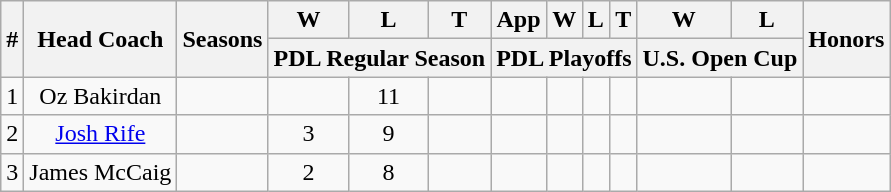<table class="wikitable sortable" style="text-align:center">
<tr>
<th rowspan="2" class="unsortable">#</th>
<th ! rowspan="2">Head Coach</th>
<th ! rowspan="2">Seasons</th>
<th>W</th>
<th>L</th>
<th>T</th>
<th>App</th>
<th>W</th>
<th>L</th>
<th>T</th>
<th>W</th>
<th>L</th>
<th ! rowspan="2" class="unsortable">Honors</th>
</tr>
<tr>
<th ! colspan="3" class="unsortable">PDL Regular Season</th>
<th ! colspan="4" class="unsortable">PDL Playoffs</th>
<th ! colspan="2" class="unsortable">U.S. Open Cup</th>
</tr>
<tr>
<td>1</td>
<td>Oz Bakirdan</td>
<td></td>
<td></td>
<td>11</td>
<td></td>
<td></td>
<td></td>
<td></td>
<td></td>
<td></td>
<td></td>
<td></td>
</tr>
<tr>
<td>2</td>
<td><a href='#'>Josh Rife</a></td>
<td></td>
<td>3</td>
<td>9</td>
<td></td>
<td></td>
<td></td>
<td></td>
<td></td>
<td></td>
<td></td>
<td></td>
</tr>
<tr>
<td>3</td>
<td>James McCaig</td>
<td></td>
<td>2</td>
<td>8</td>
<td></td>
<td></td>
<td></td>
<td></td>
<td></td>
<td></td>
<td></td>
<td></td>
</tr>
</table>
